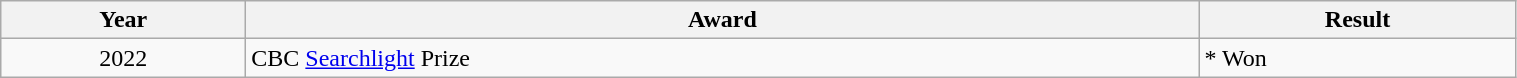<table class="wikitable" style="width:80%;">
<tr>
<th align=center>Year</th>
<th>Award</th>
<th>Result</th>
</tr>
<tr>
<td style="text-align:center;">2022</td>
<td>CBC <a href='#'>Searchlight</a> Prize</td>
<td>* Won</td>
</tr>
</table>
